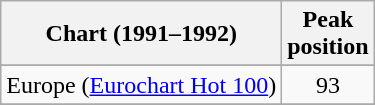<table class="wikitable sortable plainrowheaders">
<tr>
<th>Chart (1991–1992)</th>
<th>Peak<br>position</th>
</tr>
<tr>
</tr>
<tr>
<td>Europe (<a href='#'>Eurochart Hot 100</a>)</td>
<td style="text-align:center;">93</td>
</tr>
<tr>
</tr>
</table>
